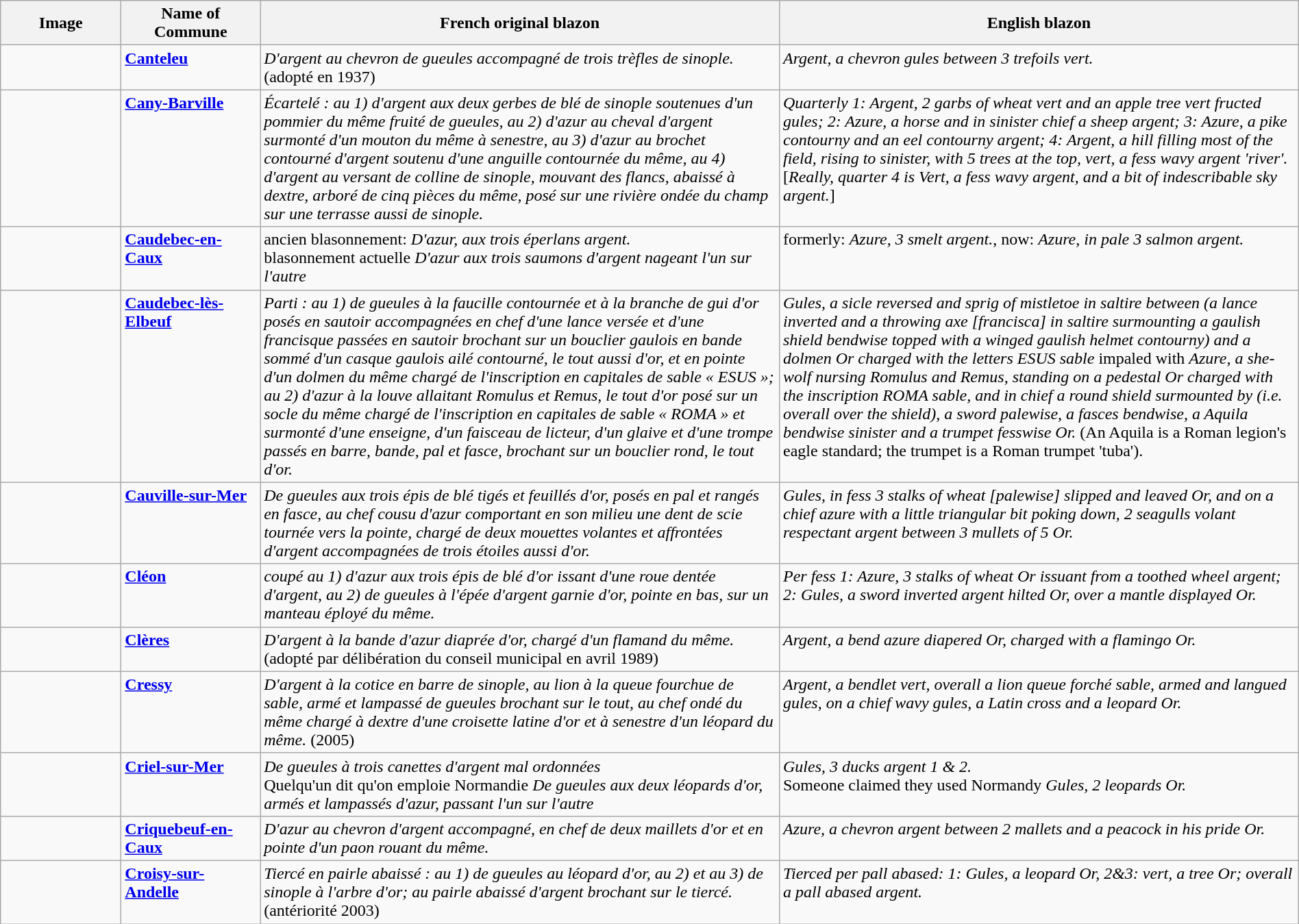<table class="wikitable" width="100%">
<tr>
<th width="110">Image</th>
<th>Name of Commune</th>
<th width="40%">French original blazon</th>
<th width="40%">English blazon</th>
</tr>
<tr valign=top>
<td align=center></td>
<td><strong><a href='#'>Canteleu</a></strong></td>
<td><em>D'argent au chevron de gueules accompagné de trois trèfles de sinople.</em> (adopté en 1937)</td>
<td><em>Argent, a chevron gules between 3 trefoils vert.</em></td>
</tr>
<tr valign=top>
<td align=center></td>
<td><strong><a href='#'>Cany-Barville</a></strong></td>
<td><em>Écartelé : au 1) d'argent aux deux gerbes de blé de sinople soutenues d'un pommier du même fruité de gueules, au 2) d'azur au cheval d'argent surmonté d'un mouton du même à senestre, au 3) d'azur au brochet contourné d'argent soutenu d'une anguille contournée du même, au 4) d'argent au versant de colline de sinople, mouvant des flancs, abaissé à dextre, arboré de cinq pièces du même, posé sur une rivière ondée du champ sur une terrasse aussi de sinople.</em> </td>
<td><em>Quarterly 1: Argent, 2 garbs of wheat vert and an apple tree vert fructed gules; 2: Azure, a horse and in sinister chief a sheep argent; 3: Azure, a pike contourny and an eel contourny argent; 4: Argent, a hill filling most of the field, rising to sinister, with 5 trees at the top, vert, a fess wavy argent 'river'.</em>  [<em>Really, quarter 4 is Vert, a fess wavy argent, and a bit of indescribable sky argent.</em>]</td>
</tr>
<tr valign=top>
<td align=center></td>
<td><strong><a href='#'>Caudebec-en-Caux</a></strong></td>
<td>ancien blasonnement: <em>D'azur, aux trois éperlans argent.</em><br>blasonnement actuelle <em>D'azur aux trois saumons d'argent nageant l'un sur l'autre</em> </td>
<td>formerly: <em>Azure, 3 smelt argent.</em>, now: <em>Azure, in pale 3 salmon argent.</em> </td>
</tr>
<tr valign=top>
<td align=center></td>
<td><strong><a href='#'>Caudebec-lès-Elbeuf</a></strong></td>
<td><em>Parti : au 1) de gueules à la faucille contournée et à la branche de gui d'or posés en sautoir accompagnées en chef d'une lance versée et d'une francisque passées en sautoir brochant sur un bouclier gaulois en bande sommé d'un casque gaulois ailé contourné, le tout aussi d'or, et en pointe d'un dolmen du même chargé de l'inscription en capitales de sable « ESUS »; au 2) d'azur à la louve allaitant Romulus et Remus, le tout d'or posé sur un socle du même chargé de l'inscription en capitales de sable « ROMA » et surmonté d'une enseigne, d'un faisceau de licteur, d'un glaive et d'une trompe passés en barre, bande, pal et fasce, brochant sur un bouclier rond, le tout d'or.</em> </td>
<td><em>Gules, a sicle reversed and sprig of mistletoe in saltire between (a lance inverted and a throwing axe [francisca] in saltire surmounting a gaulish shield bendwise topped with a winged gaulish helmet contourny) and a dolmen Or charged with the letters ESUS sable</em> impaled with <em>Azure, a she-wolf nursing Romulus and Remus, standing on a pedestal Or charged with the inscription ROMA sable, and in chief a round shield surmounted by (i.e. overall over the shield), a sword palewise, a fasces bendwise, a Aquila bendwise sinister and a trumpet fesswise Or.</em>  (An Aquila is a Roman legion's eagle standard; the trumpet is a Roman trumpet 'tuba').</td>
</tr>
<tr valign=top>
<td align=center></td>
<td><strong><a href='#'>Cauville-sur-Mer</a></strong></td>
<td><em>De gueules aux trois épis de blé tigés et feuillés d'or, posés en pal et rangés en fasce, au chef cousu d'azur comportant en son milieu une dent de scie tournée vers la pointe, chargé de deux mouettes volantes et affrontées d'argent accompagnées de trois étoiles aussi d'or.</em> </td>
<td><em>Gules, in fess 3 stalks of wheat [palewise] slipped and leaved Or, and on a chief azure with a little triangular bit poking down, 2 seagulls volant respectant argent between 3 mullets of 5 Or.</em></td>
</tr>
<tr valign=top>
<td align=center></td>
<td><strong><a href='#'>Cléon</a></strong></td>
<td><em>coupé au 1) d'azur aux trois épis de blé d'or issant d'une roue dentée d'argent, au 2) de gueules à l'épée d'argent garnie d'or, pointe en bas, sur un manteau éployé du même.</em> </td>
<td><em>Per fess 1: Azure, 3 stalks of wheat Or issuant from a toothed wheel argent; 2: Gules, a sword inverted argent hilted Or, over a mantle displayed Or.</em></td>
</tr>
<tr valign=top>
<td align=center></td>
<td><strong><a href='#'>Clères</a></strong></td>
<td><em>D'argent à la bande d'azur diaprée d'or, chargé d'un flamand du même.</em> (adopté par délibération du conseil municipal en avril 1989)</td>
<td><em>Argent, a bend azure diapered Or, charged with a flamingo Or.</em></td>
</tr>
<tr valign=top>
<td align=center></td>
<td><strong><a href='#'>Cressy</a></strong></td>
<td><em>D'argent à la cotice en barre de sinople, au lion à la queue fourchue de sable, armé et lampassé de gueules brochant sur le tout, au chef ondé du même chargé à dextre d'une croisette latine d'or et à senestre d'un léopard du même.</em> (2005)</td>
<td><em>Argent, a bendlet vert, overall a lion queue forché sable, armed and langued gules, on a chief wavy gules, a Latin cross and a leopard Or.</em></td>
</tr>
<tr valign=top>
<td align=center></td>
<td><strong><a href='#'>Criel-sur-Mer</a></strong></td>
<td><em>De gueules à trois canettes d'argent mal ordonnées </em> <br>  Quelqu'un dit qu'on emploie Normandie <em>De gueules aux deux léopards d'or, armés et lampassés d'azur, passant l'un sur l'autre</em></td>
<td><em>Gules, 3 ducks argent 1 & 2.</em> <br>   Someone claimed they used Normandy <em>Gules, 2 leopards Or.</em></td>
</tr>
<tr valign=top>
<td align=center></td>
<td><strong><a href='#'>Criquebeuf-en-Caux</a></strong></td>
<td><em>D'azur au chevron d'argent accompagné, en chef de deux maillets d'or et en pointe d'un paon rouant du même.</em> </td>
<td><em>Azure, a chevron argent between 2 mallets and a peacock in his pride Or.</em></td>
</tr>
<tr valign=top>
<td align=center></td>
<td><strong><a href='#'>Croisy-sur-Andelle</a></strong></td>
<td><em>Tiercé en pairle abaissé : au 1) de gueules au léopard d'or, au 2) et au 3) de sinople à l'arbre d'or; au pairle abaissé d'argent brochant sur le tiercé.</em> (antériorité 2003)</td>
<td><em>Tierced per pall abased: 1: Gules, a leopard Or, 2&3: vert, a tree Or; overall a pall abased argent.</em></td>
</tr>
</table>
